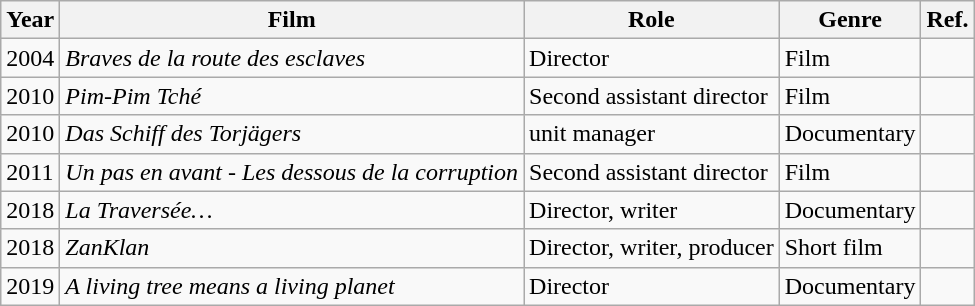<table class="wikitable">
<tr>
<th>Year</th>
<th>Film</th>
<th>Role</th>
<th>Genre</th>
<th>Ref.</th>
</tr>
<tr>
<td>2004</td>
<td><em>Braves de la route des esclaves</em></td>
<td>Director</td>
<td>Film</td>
<td></td>
</tr>
<tr>
<td>2010</td>
<td><em>Pim-Pim Tché</em></td>
<td>Second assistant director</td>
<td>Film</td>
<td></td>
</tr>
<tr>
<td>2010</td>
<td><em>Das Schiff des Torjägers</em></td>
<td>unit manager</td>
<td>Documentary</td>
<td></td>
</tr>
<tr>
<td>2011</td>
<td><em>Un pas en avant - Les dessous de la corruption</em></td>
<td>Second assistant director</td>
<td>Film</td>
<td></td>
</tr>
<tr>
<td>2018</td>
<td><em>La Traversée…</em></td>
<td>Director, writer</td>
<td>Documentary</td>
<td></td>
</tr>
<tr>
<td>2018</td>
<td><em>ZanKlan</em></td>
<td>Director, writer, producer</td>
<td>Short film</td>
<td></td>
</tr>
<tr>
<td>2019</td>
<td><em>A living tree means a living planet</em></td>
<td>Director</td>
<td>Documentary</td>
<td></td>
</tr>
</table>
